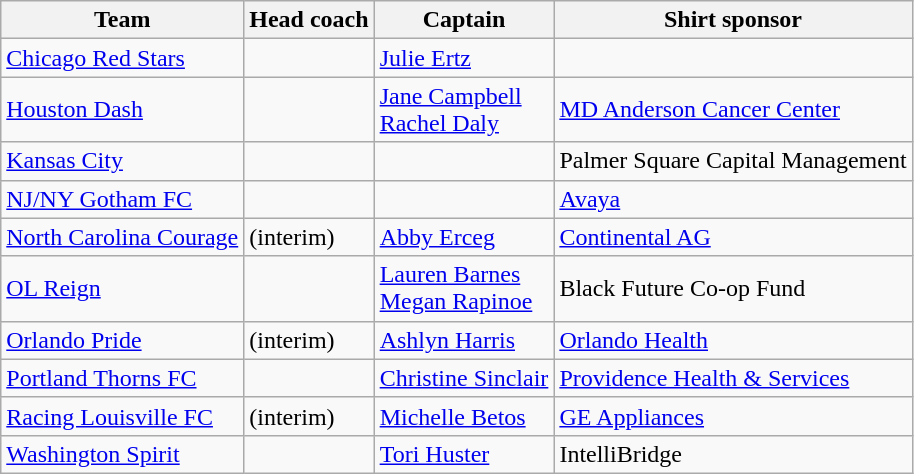<table class="wikitable sortable" style="text-align: left;">
<tr>
<th>Team</th>
<th>Head coach</th>
<th>Captain</th>
<th>Shirt sponsor</th>
</tr>
<tr>
<td><a href='#'>Chicago Red Stars</a></td>
<td> </td>
<td> <a href='#'>Julie Ertz</a></td>
<td></td>
</tr>
<tr>
<td><a href='#'>Houston Dash</a></td>
<td> </td>
<td> <a href='#'>Jane Campbell</a><br> <a href='#'>Rachel Daly</a></td>
<td><a href='#'>MD Anderson Cancer Center</a></td>
</tr>
<tr>
<td><a href='#'>Kansas City</a></td>
<td> </td>
<td> </td>
<td>Palmer Square Capital Management</td>
</tr>
<tr>
<td><a href='#'>NJ/NY Gotham FC</a></td>
<td> </td>
<td> </td>
<td><a href='#'>Avaya</a></td>
</tr>
<tr>
<td><a href='#'>North Carolina Courage</a></td>
<td>  (interim)</td>
<td> <a href='#'>Abby Erceg</a></td>
<td><a href='#'>Continental AG</a></td>
</tr>
<tr>
<td><a href='#'>OL Reign</a></td>
<td> </td>
<td> <a href='#'>Lauren Barnes</a><br> <a href='#'>Megan Rapinoe</a></td>
<td>Black Future Co-op Fund</td>
</tr>
<tr>
<td><a href='#'>Orlando Pride</a></td>
<td>  (interim)</td>
<td> <a href='#'>Ashlyn Harris</a></td>
<td><a href='#'>Orlando Health</a></td>
</tr>
<tr>
<td><a href='#'>Portland Thorns FC</a></td>
<td> </td>
<td> <a href='#'>Christine Sinclair</a></td>
<td><a href='#'>Providence Health & Services</a></td>
</tr>
<tr>
<td><a href='#'>Racing Louisville FC</a></td>
<td>  (interim)</td>
<td> <a href='#'>Michelle Betos</a></td>
<td><a href='#'>GE Appliances</a></td>
</tr>
<tr>
<td><a href='#'>Washington Spirit</a></td>
<td></td>
<td> <a href='#'>Tori Huster</a><br> </td>
<td>IntelliBridge</td>
</tr>
</table>
